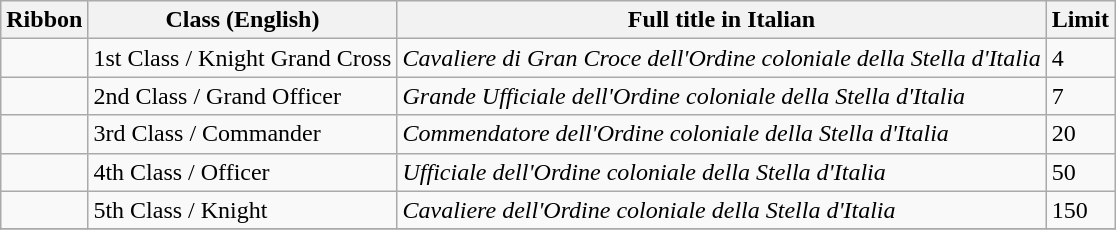<table class="wikitable" style="text-align:left">
<tr>
<th>Ribbon</th>
<th>Class (English)</th>
<th>Full title in Italian</th>
<th>Limit</th>
</tr>
<tr>
<td></td>
<td>1st Class / Knight Grand Cross</td>
<td><em>Cavaliere di Gran Croce dell'Ordine coloniale della Stella d'Italia</em></td>
<td>4</td>
</tr>
<tr>
<td></td>
<td>2nd Class / Grand Officer</td>
<td><em>Grande Ufficiale dell'Ordine coloniale della Stella d'Italia</em></td>
<td>7</td>
</tr>
<tr>
<td></td>
<td>3rd Class / Commander</td>
<td><em>Commendatore dell'Ordine coloniale della Stella d'Italia</em></td>
<td>20</td>
</tr>
<tr>
<td></td>
<td>4th Class / Officer</td>
<td><em>Ufficiale dell'Ordine coloniale della Stella d'Italia</em></td>
<td>50</td>
</tr>
<tr>
<td></td>
<td>5th Class / Knight</td>
<td><em>Cavaliere dell'Ordine coloniale della Stella d'Italia</em></td>
<td>150</td>
</tr>
<tr>
</tr>
</table>
